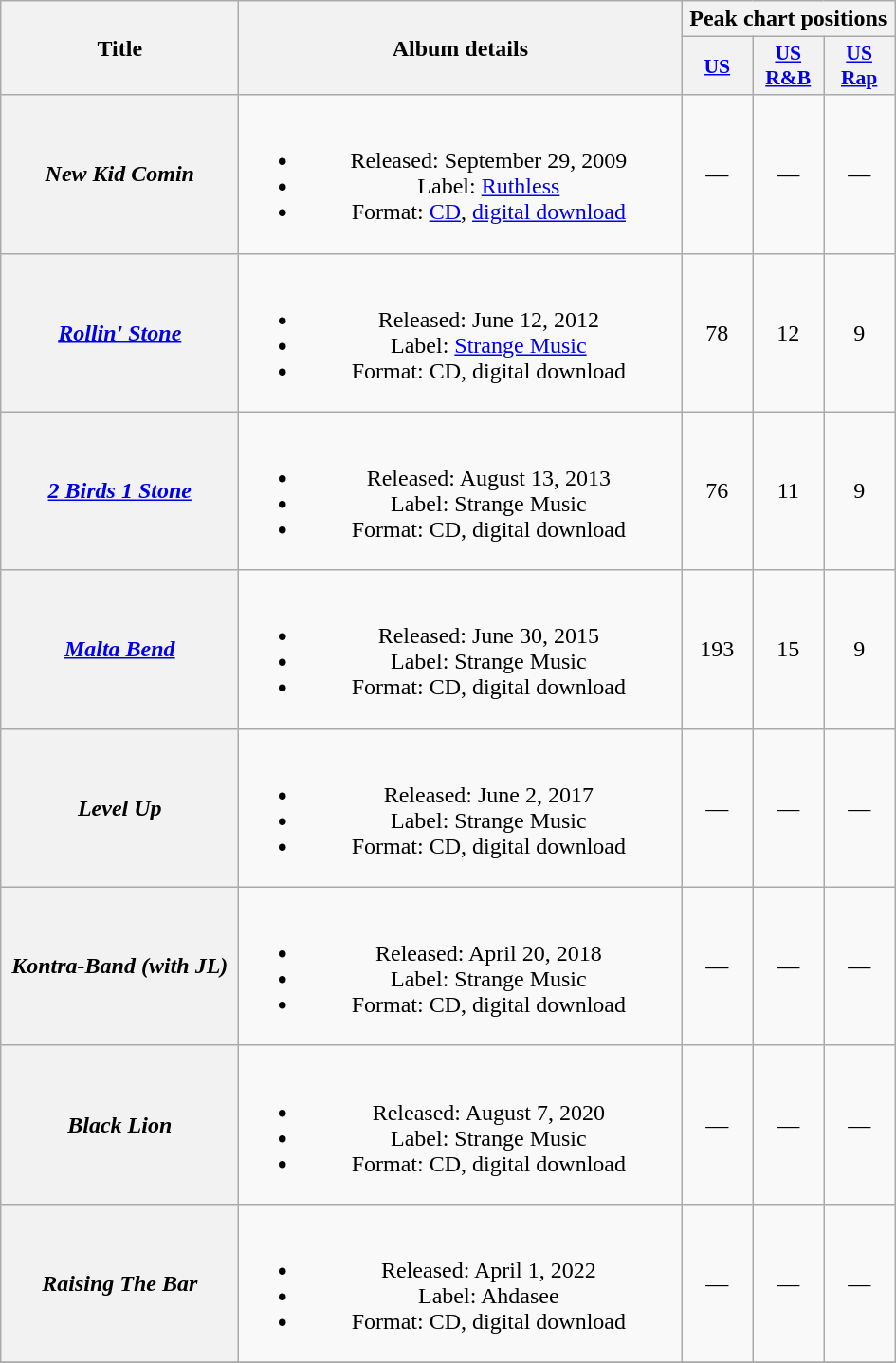<table class="wikitable plainrowheaders" style="text-align:center;">
<tr>
<th scope="col" rowspan="2" style="width:10em;">Title</th>
<th scope="col" rowspan="2" style="width:19em;">Album details</th>
<th scope="col" colspan="3">Peak chart positions</th>
</tr>
<tr>
<th scope="col" style="width:3em;font-size:90%;"><a href='#'>US</a></th>
<th scope="col" style="width:3em;font-size:90%;"><a href='#'>US R&B</a></th>
<th scope="col" style="width:3em;font-size:90%;"><a href='#'>US<br>Rap</a></th>
</tr>
<tr>
<th scope="row"><em>New Kid Comin</em></th>
<td><br><ul><li>Released: September 29, 2009</li><li>Label: <a href='#'>Ruthless</a></li><li>Format: <a href='#'>CD</a>, <a href='#'>digital download</a></li></ul></td>
<td>—</td>
<td>—</td>
<td>—</td>
</tr>
<tr>
<th scope="row"><em><a href='#'>Rollin' Stone</a></em></th>
<td><br><ul><li>Released: June 12, 2012</li><li>Label: <a href='#'>Strange Music</a></li><li>Format: CD, digital download</li></ul></td>
<td>78</td>
<td>12</td>
<td>9</td>
</tr>
<tr>
<th scope="row"><em><a href='#'>2 Birds 1 Stone</a></em></th>
<td><br><ul><li>Released: August 13, 2013</li><li>Label: Strange Music</li><li>Format: CD, digital download</li></ul></td>
<td>76</td>
<td>11</td>
<td>9</td>
</tr>
<tr>
<th scope="row"><em><a href='#'>Malta Bend</a></em></th>
<td><br><ul><li>Released: June 30, 2015</li><li>Label: Strange Music</li><li>Format: CD, digital download</li></ul></td>
<td>193</td>
<td>15</td>
<td>9</td>
</tr>
<tr>
<th scope="row"><em>Level Up</em></th>
<td><br><ul><li>Released: June 2, 2017</li><li>Label: Strange Music</li><li>Format: CD, digital download</li></ul></td>
<td>—</td>
<td>—</td>
<td>—</td>
</tr>
<tr>
<th scope="row"><em>Kontra-Band (with JL)</em></th>
<td><br><ul><li>Released: April 20, 2018</li><li>Label: Strange Music</li><li>Format: CD, digital download</li></ul></td>
<td>—</td>
<td>—</td>
<td>—</td>
</tr>
<tr>
<th scope="row"><em>Black Lion</em></th>
<td><br><ul><li>Released: August 7, 2020</li><li>Label: Strange Music</li><li>Format: CD, digital download</li></ul></td>
<td>—</td>
<td>—</td>
<td>—</td>
</tr>
<tr>
<th scope="row"><em>Raising The Bar</em></th>
<td><br><ul><li>Released: April 1, 2022</li><li>Label: Ahdasee</li><li>Format: CD, digital download</li></ul></td>
<td>—</td>
<td>—</td>
<td>—</td>
</tr>
<tr>
</tr>
</table>
